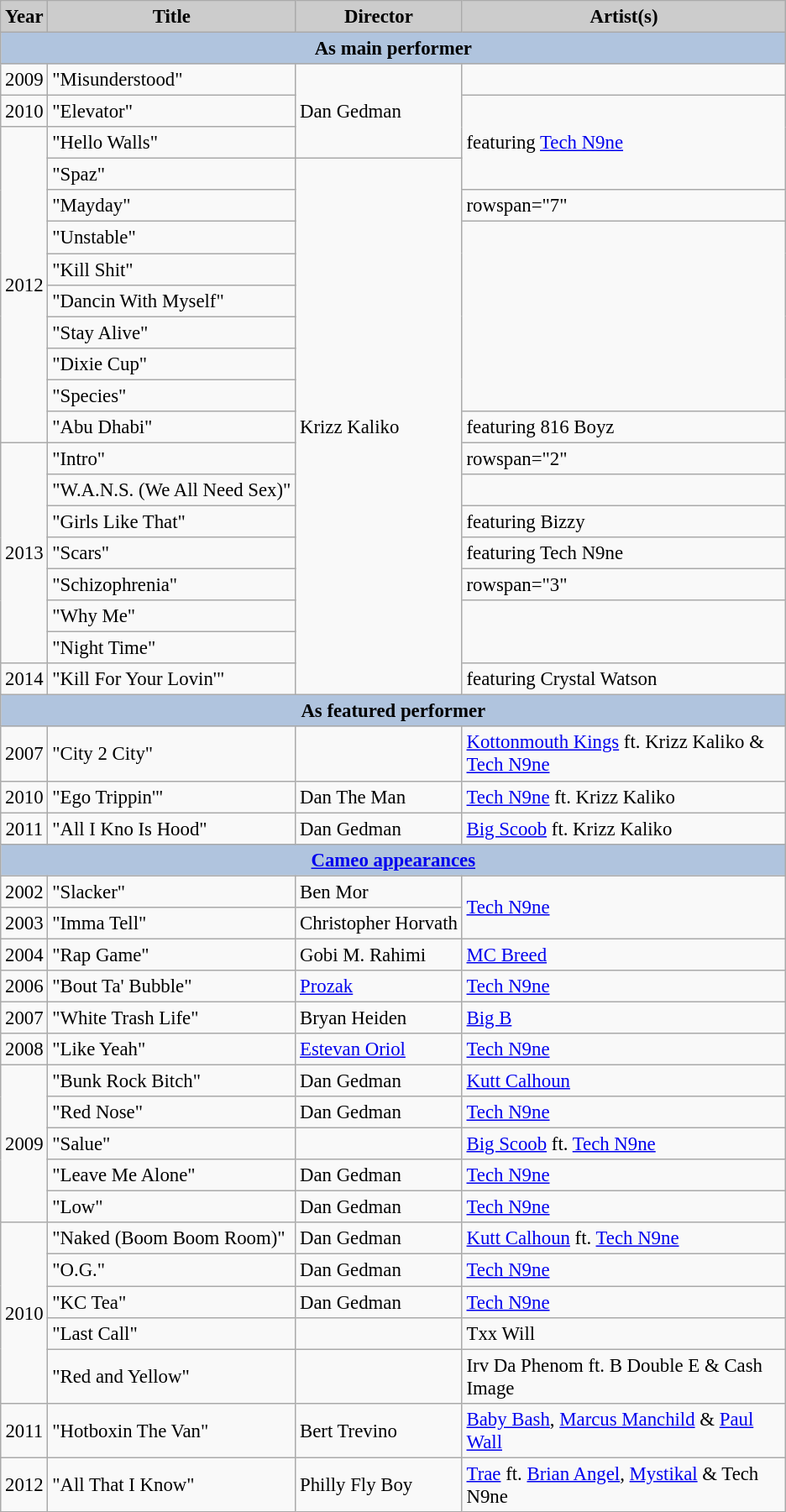<table class="wikitable" style="font-size:95%">
<tr style="text-align:center;">
<th style="background:#ccc;">Year</th>
<th style="background:#ccc;">Title</th>
<th style="background:#ccc;">Director</th>
<th style="background:#ccc;width:250px">Artist(s)</th>
</tr>
<tr style="text-align:center;">
<th colspan="5" style="background:#B0C4DE;">As main performer</th>
</tr>
<tr>
<td style="text-align:center;">2009</td>
<td>"Misunderstood"</td>
<td rowspan="3">Dan Gedman</td>
<td></td>
</tr>
<tr>
<td style="text-align:center;">2010</td>
<td>"Elevator"</td>
<td rowspan="3">featuring <a href='#'>Tech N9ne</a></td>
</tr>
<tr>
<td rowspan="10" style="text-align:center;">2012</td>
<td>"Hello Walls"</td>
</tr>
<tr>
<td>"Spaz"</td>
<td rowspan="17">Krizz Kaliko</td>
</tr>
<tr>
<td>"Mayday"</td>
<td>rowspan="7" </td>
</tr>
<tr>
<td>"Unstable"</td>
</tr>
<tr>
<td>"Kill Shit"</td>
</tr>
<tr>
<td>"Dancin With Myself"</td>
</tr>
<tr>
<td>"Stay Alive"</td>
</tr>
<tr>
<td>"Dixie Cup"</td>
</tr>
<tr>
<td>"Species"</td>
</tr>
<tr>
<td>"Abu Dhabi"</td>
<td>featuring 816 Boyz</td>
</tr>
<tr>
<td rowspan="7" style="text-align:center;">2013</td>
<td>"Intro"</td>
<td>rowspan="2" </td>
</tr>
<tr>
<td>"W.A.N.S. (We All Need Sex)"</td>
</tr>
<tr>
<td>"Girls Like That"</td>
<td>featuring Bizzy</td>
</tr>
<tr>
<td>"Scars"</td>
<td>featuring Tech N9ne</td>
</tr>
<tr>
<td>"Schizophrenia"</td>
<td>rowspan="3" </td>
</tr>
<tr>
<td>"Why Me"</td>
</tr>
<tr>
<td>"Night Time"</td>
</tr>
<tr>
<td style="text-align:center;">2014</td>
<td>"Kill For Your Lovin'"</td>
<td>featuring Crystal Watson</td>
</tr>
<tr>
<th colspan="5" style="background:#B0C4DE;">As featured performer</th>
</tr>
<tr>
<td style="text-align:center;">2007</td>
<td>"City 2 City"</td>
<td></td>
<td><a href='#'>Kottonmouth Kings</a> ft. Krizz Kaliko & <a href='#'>Tech N9ne</a></td>
</tr>
<tr>
<td style="text-align:center;">2010</td>
<td>"Ego Trippin'"</td>
<td>Dan The Man</td>
<td><a href='#'>Tech N9ne</a> ft. Krizz Kaliko</td>
</tr>
<tr>
<td style="text-align:center;">2011</td>
<td>"All I Kno Is Hood"</td>
<td>Dan Gedman</td>
<td><a href='#'>Big Scoob</a> ft. Krizz Kaliko</td>
</tr>
<tr style="text-align:center;">
<th colspan="5" style="background:#B0C4DE;"><a href='#'>Cameo appearances</a></th>
</tr>
<tr>
<td style="text-align:center;">2002</td>
<td>"Slacker"</td>
<td>Ben Mor</td>
<td rowspan="2"><a href='#'>Tech N9ne</a></td>
</tr>
<tr>
<td style="text-align:center;">2003</td>
<td>"Imma Tell"</td>
<td>Christopher Horvath</td>
</tr>
<tr>
<td style="text-align:center;">2004</td>
<td>"Rap Game"</td>
<td>Gobi M. Rahimi</td>
<td><a href='#'>MC Breed</a></td>
</tr>
<tr>
<td style="text-align:center;">2006</td>
<td>"Bout Ta' Bubble"</td>
<td><a href='#'>Prozak</a></td>
<td><a href='#'>Tech N9ne</a></td>
</tr>
<tr>
<td style="text-align:center;">2007</td>
<td>"White Trash Life"</td>
<td>Bryan Heiden</td>
<td><a href='#'>Big B</a></td>
</tr>
<tr>
<td style="text-align:center;">2008</td>
<td>"Like Yeah"</td>
<td><a href='#'>Estevan Oriol</a></td>
<td><a href='#'>Tech N9ne</a></td>
</tr>
<tr>
<td rowspan="5" style="text-align:center;">2009</td>
<td>"Bunk Rock Bitch"</td>
<td>Dan Gedman</td>
<td><a href='#'>Kutt Calhoun</a></td>
</tr>
<tr>
<td>"Red Nose"</td>
<td>Dan Gedman</td>
<td><a href='#'>Tech N9ne</a></td>
</tr>
<tr>
<td>"Salue"</td>
<td></td>
<td><a href='#'>Big Scoob</a> ft. <a href='#'>Tech N9ne</a></td>
</tr>
<tr>
<td>"Leave Me Alone"</td>
<td>Dan Gedman</td>
<td><a href='#'>Tech N9ne</a></td>
</tr>
<tr>
<td>"Low"</td>
<td>Dan Gedman</td>
<td><a href='#'>Tech N9ne</a></td>
</tr>
<tr>
<td rowspan="5" style="text-align:center;">2010</td>
<td>"Naked (Boom Boom Room)"</td>
<td>Dan Gedman</td>
<td><a href='#'>Kutt Calhoun</a> ft. <a href='#'>Tech N9ne</a></td>
</tr>
<tr>
<td>"O.G."</td>
<td>Dan Gedman</td>
<td><a href='#'>Tech N9ne</a></td>
</tr>
<tr>
<td>"KC Tea"</td>
<td>Dan Gedman</td>
<td><a href='#'>Tech N9ne</a></td>
</tr>
<tr>
<td>"Last Call"</td>
<td></td>
<td>Txx Will</td>
</tr>
<tr>
<td>"Red and Yellow"</td>
<td></td>
<td>Irv Da Phenom ft. B Double E & Cash Image</td>
</tr>
<tr>
<td rowspan="1" style="text-align:center;">2011</td>
<td>"Hotboxin The Van"</td>
<td>Bert Trevino</td>
<td><a href='#'>Baby Bash</a>, <a href='#'>Marcus Manchild</a> & <a href='#'>Paul Wall</a></td>
</tr>
<tr>
<td style="text-align:center;">2012</td>
<td>"All That I Know"</td>
<td>Philly Fly Boy</td>
<td><a href='#'>Trae</a> ft. <a href='#'>Brian Angel</a>, <a href='#'>Mystikal</a> & Tech N9ne</td>
</tr>
</table>
